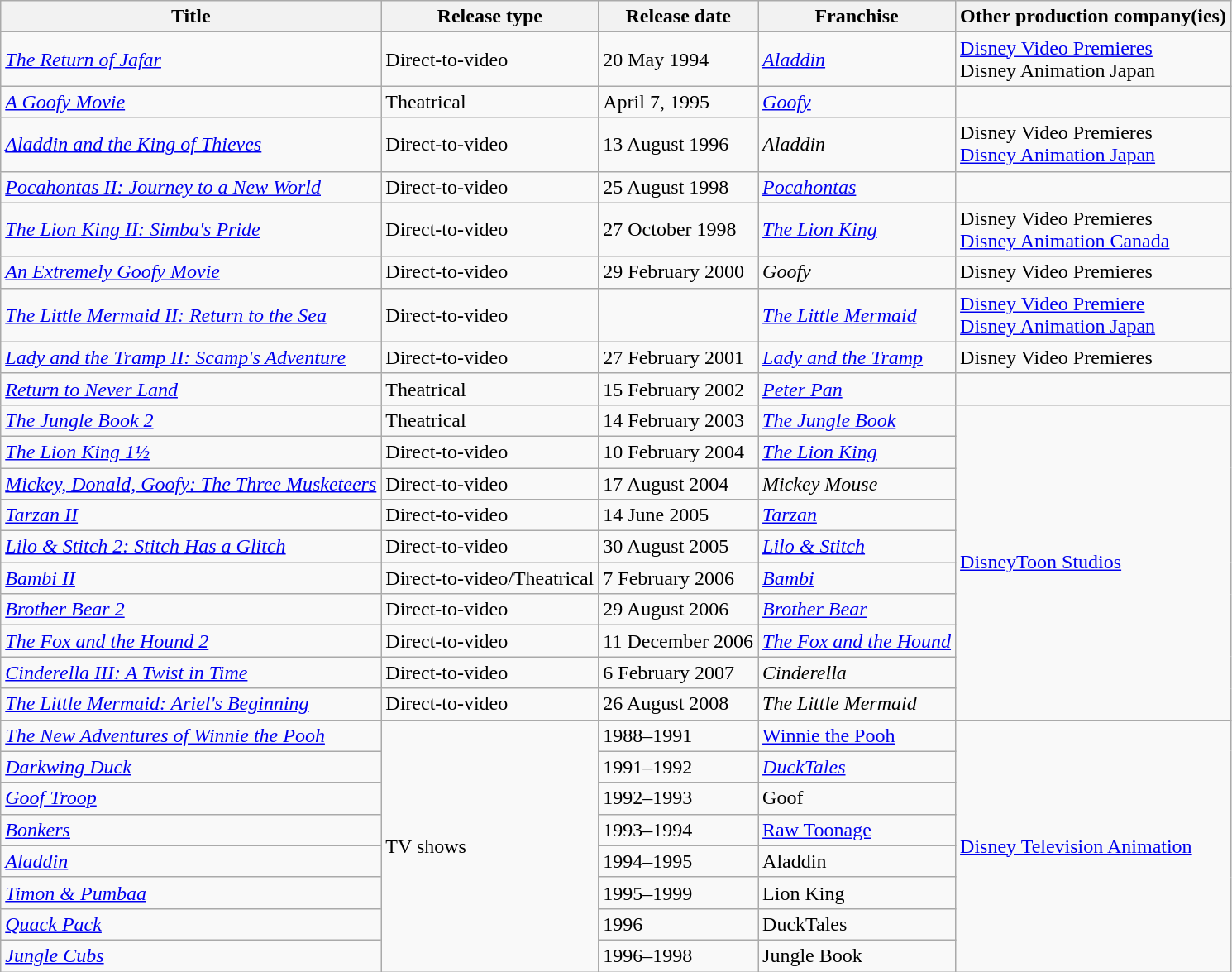<table class="wikitable sortable">
<tr>
<th>Title</th>
<th>Release type</th>
<th>Release date</th>
<th>Franchise</th>
<th>Other production company(ies)</th>
</tr>
<tr>
<td><em><a href='#'>The Return of Jafar</a></em></td>
<td>Direct-to-video</td>
<td>20 May 1994</td>
<td><em><a href='#'>Aladdin</a></em></td>
<td><a href='#'>Disney Video Premieres</a><br>Disney Animation Japan</td>
</tr>
<tr>
<td><em><a href='#'>A Goofy Movie</a></em></td>
<td>Theatrical</td>
<td>April 7, 1995</td>
<td><em><a href='#'>Goofy</a></em></td>
<td></td>
</tr>
<tr>
<td><em><a href='#'>Aladdin and the King of Thieves</a></em></td>
<td>Direct-to-video</td>
<td>13 August 1996</td>
<td><em>Aladdin</em></td>
<td>Disney Video Premieres<br><a href='#'>Disney Animation Japan</a></td>
</tr>
<tr>
<td><em><a href='#'>Pocahontas II: Journey to a New World</a></em></td>
<td>Direct-to-video</td>
<td>25 August 1998</td>
<td><em><a href='#'>Pocahontas</a></em></td>
<td></td>
</tr>
<tr>
<td><em><a href='#'>The Lion King II: Simba's Pride</a></em></td>
<td>Direct-to-video</td>
<td>27 October 1998</td>
<td><em><a href='#'>The Lion King</a></em></td>
<td>Disney Video Premieres<br><a href='#'>Disney Animation Canada</a></td>
</tr>
<tr>
<td><em><a href='#'>An Extremely Goofy Movie</a></em></td>
<td>Direct-to-video</td>
<td>29 February 2000</td>
<td><em>Goofy</em></td>
<td>Disney Video Premieres</td>
</tr>
<tr>
<td><em><a href='#'>The Little Mermaid II: Return to the Sea</a></em></td>
<td>Direct-to-video</td>
<td></td>
<td><em><a href='#'>The Little Mermaid</a></em></td>
<td><a href='#'>Disney Video Premiere</a><br><a href='#'>Disney Animation Japan</a></td>
</tr>
<tr>
<td><em><a href='#'>Lady and the Tramp II: Scamp's Adventure</a></em></td>
<td>Direct-to-video</td>
<td>27 February 2001</td>
<td><em><a href='#'>Lady and the Tramp</a></em></td>
<td>Disney Video Premieres</td>
</tr>
<tr>
<td><em><a href='#'>Return to Never Land</a></em></td>
<td>Theatrical</td>
<td>15 February 2002</td>
<td><em><a href='#'>Peter Pan</a></em></td>
<td></td>
</tr>
<tr>
<td><em><a href='#'>The Jungle Book 2</a></em></td>
<td>Theatrical</td>
<td>14 February 2003</td>
<td><em><a href='#'>The Jungle Book</a></em></td>
<td rowspan=10><a href='#'>DisneyToon Studios</a></td>
</tr>
<tr>
<td><em><a href='#'>The Lion King 1½</a></em></td>
<td>Direct-to-video</td>
<td>10 February 2004</td>
<td><em><a href='#'>The Lion King</a></em></td>
</tr>
<tr>
<td><em><a href='#'>Mickey, Donald, Goofy: The Three Musketeers</a></em></td>
<td>Direct-to-video</td>
<td>17 August 2004</td>
<td><em>Mickey Mouse</em></td>
</tr>
<tr>
<td><em><a href='#'>Tarzan II</a></em></td>
<td>Direct-to-video</td>
<td>14 June 2005</td>
<td><em><a href='#'>Tarzan</a></em></td>
</tr>
<tr>
<td><em><a href='#'>Lilo & Stitch 2: Stitch Has a Glitch</a></em></td>
<td>Direct-to-video</td>
<td>30 August 2005</td>
<td><em><a href='#'>Lilo & Stitch</a></em></td>
</tr>
<tr>
<td><em><a href='#'>Bambi II</a></em></td>
<td>Direct-to-video/Theatrical</td>
<td>7 February 2006</td>
<td><em><a href='#'>Bambi</a></em></td>
</tr>
<tr>
<td><em><a href='#'>Brother Bear 2</a></em></td>
<td>Direct-to-video</td>
<td>29 August 2006</td>
<td><em><a href='#'>Brother Bear</a></em></td>
</tr>
<tr>
<td><em><a href='#'>The Fox and the Hound 2</a></em></td>
<td>Direct-to-video</td>
<td>11 December 2006</td>
<td><em><a href='#'>The Fox and the Hound</a></em></td>
</tr>
<tr>
<td><em><a href='#'>Cinderella III: A Twist in Time</a></em></td>
<td>Direct-to-video</td>
<td>6 February 2007</td>
<td><em>Cinderella</em></td>
</tr>
<tr>
<td><em><a href='#'>The Little Mermaid: Ariel's Beginning</a></em></td>
<td>Direct-to-video</td>
<td>26 August 2008</td>
<td><em>The Little Mermaid</em></td>
</tr>
<tr>
<td><em><a href='#'>The New Adventures of Winnie the Pooh</a></em></td>
<td rowspan=8>TV shows</td>
<td>1988–1991</td>
<td><a href='#'>Winnie the Pooh</a></td>
<td rowspan=8><a href='#'>Disney Television Animation</a></td>
</tr>
<tr>
<td><em><a href='#'>Darkwing Duck</a></em></td>
<td>1991–1992</td>
<td><em><a href='#'>DuckTales</a></em></td>
</tr>
<tr>
<td><em><a href='#'>Goof Troop</a></em></td>
<td>1992–1993</td>
<td>Goof</td>
</tr>
<tr>
<td><em><a href='#'>Bonkers</a></em></td>
<td>1993–1994</td>
<td><a href='#'>Raw Toonage</a></td>
</tr>
<tr>
<td><em><a href='#'>Aladdin</a></em></td>
<td>1994–1995</td>
<td>Aladdin</td>
</tr>
<tr>
<td><em><a href='#'>Timon & Pumbaa</a></em></td>
<td>1995–1999</td>
<td>Lion King</td>
</tr>
<tr>
<td><em><a href='#'>Quack Pack</a></em></td>
<td>1996</td>
<td>DuckTales</td>
</tr>
<tr>
<td><em><a href='#'>Jungle Cubs</a></em></td>
<td>1996–1998</td>
<td>Jungle Book</td>
</tr>
</table>
